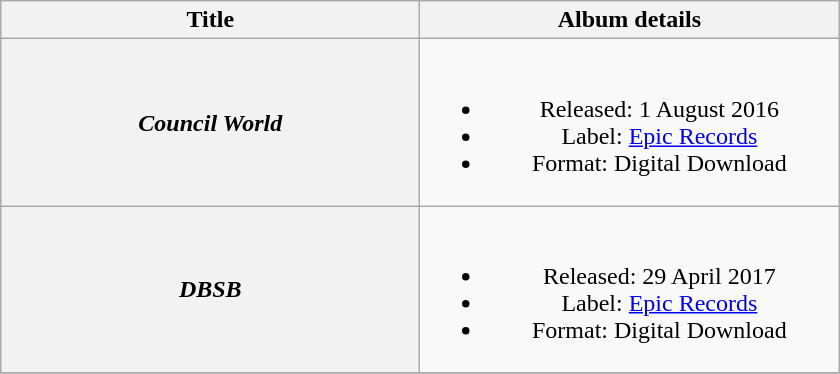<table class="wikitable plainrowheaders" style="text-align:center;">
<tr>
<th scope="col" style="width:17em;">Title</th>
<th scope="col" style="width:17em;">Album details</th>
</tr>
<tr>
<th scope="row"><em>Council World</em></th>
<td><br><ul><li>Released: 1 August 2016</li><li>Label: <a href='#'>Epic Records</a></li><li>Format: Digital Download</li></ul></td>
</tr>
<tr>
<th scope="row"><em>DBSB</em></th>
<td><br><ul><li>Released: 29 April 2017</li><li>Label: <a href='#'>Epic Records</a></li><li>Format: Digital Download</li></ul></td>
</tr>
<tr>
</tr>
</table>
